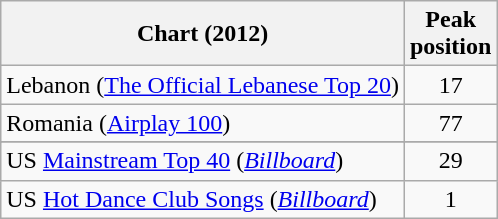<table class="wikitable sortable" border="1">
<tr>
<th>Chart (2012)</th>
<th>Peak<br>position</th>
</tr>
<tr>
<td>Lebanon (<a href='#'>The Official Lebanese Top 20</a>)</td>
<td style="text-align:center;">17</td>
</tr>
<tr>
<td>Romania (<a href='#'>Airplay 100</a>)</td>
<td style="text-align:center;">77</td>
</tr>
<tr>
</tr>
<tr>
<td>US <a href='#'>Mainstream Top 40</a> (<em><a href='#'>Billboard</a></em>)</td>
<td style="text-align:center;">29</td>
</tr>
<tr>
<td>US <a href='#'>Hot Dance Club Songs</a> (<em><a href='#'>Billboard</a></em>)</td>
<td style="text-align:center;">1</td>
</tr>
</table>
